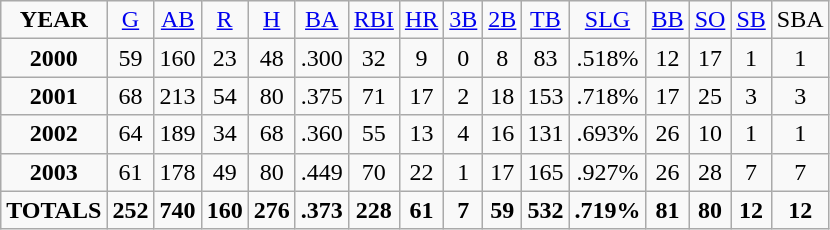<table class="wikitable">
<tr align=center>
<td><strong>YEAR</strong></td>
<td><a href='#'>G</a></td>
<td><a href='#'>AB</a></td>
<td><a href='#'>R</a></td>
<td><a href='#'>H</a></td>
<td><a href='#'>BA</a></td>
<td><a href='#'>RBI</a></td>
<td><a href='#'>HR</a></td>
<td><a href='#'>3B</a></td>
<td><a href='#'>2B</a></td>
<td><a href='#'>TB</a></td>
<td><a href='#'>SLG</a></td>
<td><a href='#'>BB</a></td>
<td><a href='#'>SO</a></td>
<td><a href='#'>SB</a></td>
<td>SBA</td>
</tr>
<tr align=center>
<td><strong>2000</strong></td>
<td>59</td>
<td>160</td>
<td>23</td>
<td>48</td>
<td>.300</td>
<td>32</td>
<td>9</td>
<td>0</td>
<td>8</td>
<td>83</td>
<td>.518%</td>
<td>12</td>
<td>17</td>
<td>1</td>
<td>1</td>
</tr>
<tr align=center>
<td><strong>2001</strong></td>
<td>68</td>
<td>213</td>
<td>54</td>
<td>80</td>
<td>.375</td>
<td>71</td>
<td>17</td>
<td>2</td>
<td>18</td>
<td>153</td>
<td>.718%</td>
<td>17</td>
<td>25</td>
<td>3</td>
<td>3</td>
</tr>
<tr align=center>
<td><strong>2002</strong></td>
<td>64</td>
<td>189</td>
<td>34</td>
<td>68</td>
<td>.360</td>
<td>55</td>
<td>13</td>
<td>4</td>
<td>16</td>
<td>131</td>
<td>.693%</td>
<td>26</td>
<td>10</td>
<td>1</td>
<td>1</td>
</tr>
<tr align=center>
<td><strong>2003</strong></td>
<td>61</td>
<td>178</td>
<td>49</td>
<td>80</td>
<td>.449</td>
<td>70</td>
<td>22</td>
<td>1</td>
<td>17</td>
<td>165</td>
<td>.927%</td>
<td>26</td>
<td>28</td>
<td>7</td>
<td>7</td>
</tr>
<tr align=center>
<td><strong>TOTALS</strong></td>
<td><strong>252</strong></td>
<td><strong>740</strong></td>
<td><strong>160</strong></td>
<td><strong>276</strong></td>
<td><strong>.373</strong></td>
<td><strong>228</strong></td>
<td><strong>61</strong></td>
<td><strong>7</strong></td>
<td><strong>59</strong></td>
<td><strong>532</strong></td>
<td><strong>.719%</strong></td>
<td><strong>81</strong></td>
<td><strong>80</strong></td>
<td><strong>12</strong></td>
<td><strong>12</strong></td>
</tr>
</table>
